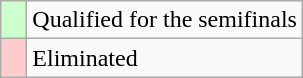<table class="wikitable">
<tr>
<td width=10px bgcolor="ccffcc"></td>
<td>Qualified for the semifinals</td>
</tr>
<tr>
<td width=10px bgcolor="#ffcccc"></td>
<td>Eliminated</td>
</tr>
</table>
